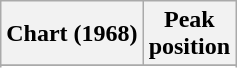<table class="wikitable sortable plainrowheaders" style="text-align:center">
<tr>
<th scope="col">Chart (1968)</th>
<th scope="col">Peak<br> position</th>
</tr>
<tr>
</tr>
<tr>
</tr>
</table>
